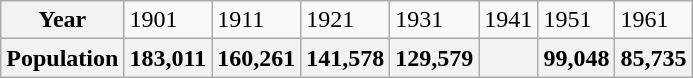<table class="wikitable">
<tr>
<th>Year</th>
<td>1901</td>
<td>1911</td>
<td>1921</td>
<td>1931</td>
<td>1941</td>
<td>1951</td>
<td>1961</td>
</tr>
<tr>
<th>Population</th>
<th>183,011</th>
<th>160,261</th>
<th>141,578</th>
<th>129,579</th>
<th></th>
<th>99,048</th>
<th>85,735</th>
</tr>
</table>
